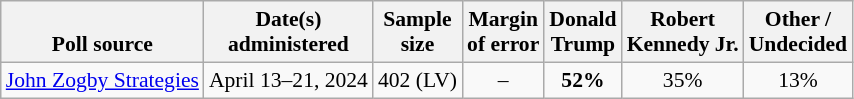<table class="wikitable sortable mw-datatable" style="font-size:90%;text-align:center;line-height:17px">
<tr valign=bottom>
<th>Poll source</th>
<th>Date(s)<br>administered</th>
<th>Sample<br>size</th>
<th>Margin<br>of error</th>
<th class="unsortable">Donald<br>Trump<br></th>
<th class="unsortable">Robert<br>Kennedy Jr.<br></th>
<th class="unsortable">Other /<br>Undecided</th>
</tr>
<tr>
<td style="text-align:left;"><a href='#'>John Zogby Strategies</a></td>
<td data-sort-value="2024-05-01">April 13–21, 2024</td>
<td>402 (LV)</td>
<td>–</td>
<td><strong>52%</strong></td>
<td>35%</td>
<td>13%</td>
</tr>
</table>
